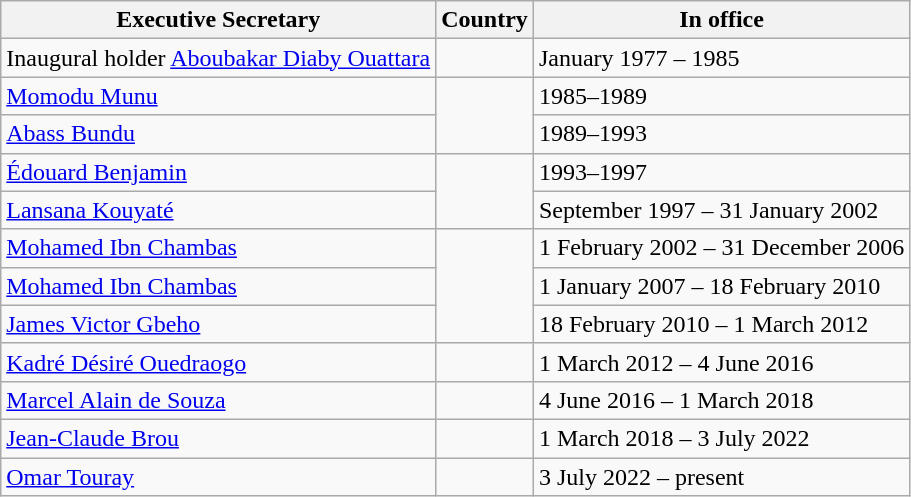<table class=" wikitable sortable">
<tr>
<th>Executive Secretary</th>
<th>Country</th>
<th>In office</th>
</tr>
<tr>
<td>Inaugural holder <a href='#'>Aboubakar Diaby Ouattara</a></td>
<td></td>
<td>January 1977 – 1985</td>
</tr>
<tr>
<td><a href='#'>Momodu Munu</a></td>
<td rowspan="2"></td>
<td>1985–1989</td>
</tr>
<tr>
<td><a href='#'>Abass Bundu</a></td>
<td>1989–1993</td>
</tr>
<tr>
<td><a href='#'>Édouard Benjamin</a></td>
<td rowspan="2"></td>
<td>1993–1997</td>
</tr>
<tr>
<td><a href='#'>Lansana Kouyaté</a></td>
<td>September 1997 – 31 January 2002</td>
</tr>
<tr>
<td><a href='#'>Mohamed Ibn Chambas</a></td>
<td rowspan="3"></td>
<td>1 February 2002 – 31 December 2006</td>
</tr>
<tr>
<td><a href='#'>Mohamed Ibn Chambas</a></td>
<td>1 January 2007 – 18 February 2010</td>
</tr>
<tr>
<td><a href='#'>James Victor Gbeho</a></td>
<td>18 February 2010 – 1 March 2012</td>
</tr>
<tr>
<td><a href='#'>Kadré Désiré Ouedraogo</a></td>
<td></td>
<td>1 March 2012 – 4 June 2016</td>
</tr>
<tr>
<td><a href='#'>Marcel Alain de Souza</a></td>
<td></td>
<td>4 June 2016 – 1 March 2018</td>
</tr>
<tr>
<td><a href='#'>Jean-Claude Brou</a></td>
<td></td>
<td>1 March 2018 – 3 July 2022</td>
</tr>
<tr>
<td><a href='#'>Omar Touray</a></td>
<td></td>
<td>3 July 2022 – present</td>
</tr>
</table>
